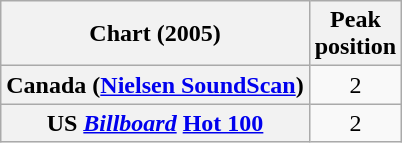<table class="wikitable sortable plainrowheaders" style="text-align:center">
<tr>
<th scope="col">Chart (2005)</th>
<th scope="col">Peak<br>position</th>
</tr>
<tr>
<th scope="row">Canada (<a href='#'>Nielsen SoundScan</a>)</th>
<td>2</td>
</tr>
<tr>
<th scope="row">US <a href='#'><em>Billboard</em></a> <a href='#'>Hot 100</a></th>
<td>2</td>
</tr>
</table>
